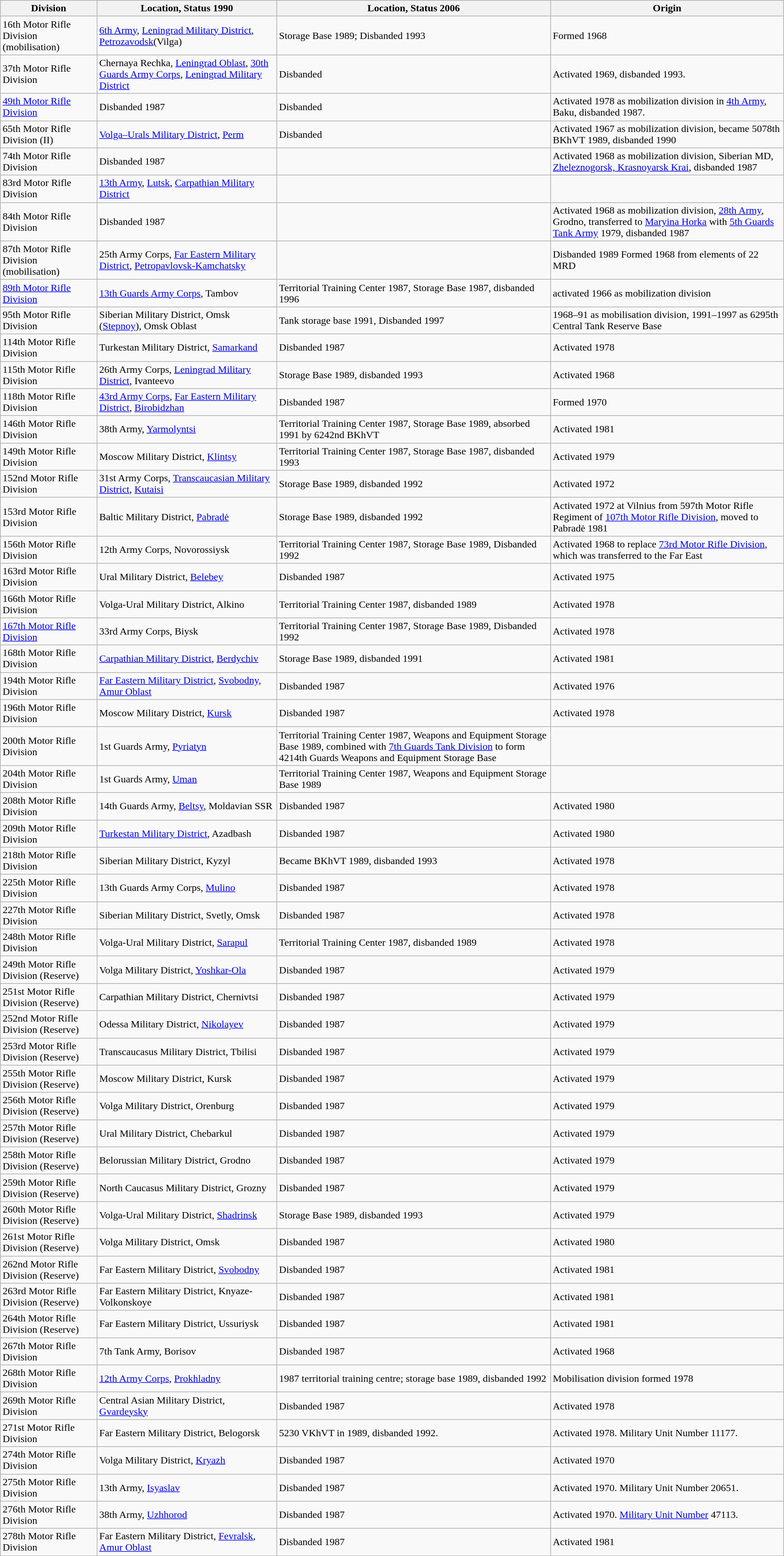<table class="wikitable">
<tr>
<th>Division</th>
<th>Location, Status 1990</th>
<th>Location, Status 2006</th>
<th>Origin</th>
</tr>
<tr>
<td>16th Motor Rifle Division (mobilisation)</td>
<td><a href='#'>6th Army</a>, <a href='#'>Leningrad Military District</a>, <a href='#'>Petrozavodsk</a>(Vilga)</td>
<td>Storage Base 1989; Disbanded 1993</td>
<td>Formed 1968</td>
</tr>
<tr>
<td>37th Motor Rifle Division</td>
<td>Chernaya Rechka, <a href='#'>Leningrad Oblast</a>, <a href='#'>30th Guards Army Corps</a>, <a href='#'>Leningrad Military District</a></td>
<td>Disbanded</td>
<td>Activated 1969, disbanded 1993.</td>
</tr>
<tr>
<td><a href='#'>49th Motor Rifle Division</a></td>
<td>Disbanded 1987</td>
<td>Disbanded</td>
<td>Activated 1978 as mobilization division in <a href='#'>4th Army</a>, Baku, disbanded 1987.</td>
</tr>
<tr>
<td>65th Motor Rifle Division (II)</td>
<td><a href='#'>Volga–Urals Military District</a>, <a href='#'>Perm</a></td>
<td>Disbanded</td>
<td>Activated 1967 as mobilization division, became 5078th BKhVT 1989, disbanded 1990</td>
</tr>
<tr>
<td>74th Motor Rifle Division</td>
<td>Disbanded 1987</td>
<td></td>
<td>Activated 1968 as mobilization division, Siberian MD, <a href='#'>Zheleznogorsk, Krasnoyarsk Krai</a>, disbanded 1987</td>
</tr>
<tr>
<td>83rd Motor Rifle Division</td>
<td><a href='#'>13th Army</a>, <a href='#'>Lutsk</a>, <a href='#'>Carpathian Military District</a></td>
<td></td>
<td></td>
</tr>
<tr>
<td>84th Motor Rifle Division</td>
<td>Disbanded 1987</td>
<td></td>
<td>Activated 1968 as mobilization division, <a href='#'>28th Army</a>, Grodno, transferred to <a href='#'>Maryina Horka</a> with <a href='#'>5th Guards Tank Army</a> 1979, disbanded 1987</td>
</tr>
<tr>
<td>87th Motor Rifle Division (mobilisation)</td>
<td>25th Army Corps, <a href='#'>Far Eastern Military District</a>, <a href='#'>Petropavlovsk-Kamchatsky</a></td>
<td></td>
<td>Disbanded 1989 Formed 1968 from elements of 22 MRD</td>
</tr>
<tr>
<td><a href='#'>89th Motor Rifle Division</a></td>
<td><a href='#'>13th Guards Army Corps</a>, Tambov</td>
<td>Territorial Training Center 1987, Storage Base 1987, disbanded 1996</td>
<td>activated 1966 as mobilization division</td>
</tr>
<tr>
<td>95th Motor Rifle Division</td>
<td>Siberian Military District, Omsk (<a href='#'>Stepnoy</a>), Omsk Oblast</td>
<td>Tank storage base 1991, Disbanded 1997</td>
<td>1968–91 as mobilisation division, 1991–1997 as 6295th Central Tank Reserve Base</td>
</tr>
<tr>
<td>114th Motor Rifle Division</td>
<td>Turkestan Military District, <a href='#'>Samarkand</a></td>
<td>Disbanded 1987</td>
<td>Activated 1978</td>
</tr>
<tr>
<td>115th Motor Rifle Division</td>
<td>26th Army Corps, <a href='#'>Leningrad Military District</a>, Ivanteevo</td>
<td>Storage Base 1989, disbanded 1993</td>
<td>Activated 1968</td>
</tr>
<tr>
<td>118th Motor Rifle Division</td>
<td><a href='#'>43rd Army Corps</a>, <a href='#'>Far Eastern Military District</a>, <a href='#'>Birobidzhan</a></td>
<td>Disbanded 1987</td>
<td>Formed 1970</td>
</tr>
<tr>
<td>146th Motor Rifle Division</td>
<td>38th Army, <a href='#'>Yarmolyntsi</a></td>
<td>Territorial Training Center 1987, Storage Base 1989, absorbed 1991 by 6242nd BKhVT</td>
<td>Activated 1981</td>
</tr>
<tr>
<td>149th Motor Rifle Division</td>
<td>Moscow Military District, <a href='#'>Klintsy</a></td>
<td>Territorial Training Center 1987, Storage Base 1987, disbanded 1993</td>
<td>Activated 1979</td>
</tr>
<tr>
<td>152nd Motor Rifle Division</td>
<td>31st Army Corps, <a href='#'>Transcaucasian Military District</a>, <a href='#'>Kutaisi</a></td>
<td>Storage Base 1989, disbanded 1992</td>
<td>Activated 1972</td>
</tr>
<tr>
<td>153rd Motor Rifle Division</td>
<td>Baltic Military District, <a href='#'>Pabradė</a></td>
<td>Storage Base 1989, disbanded 1992</td>
<td>Activated 1972 at Vilnius from 597th Motor Rifle Regiment of <a href='#'>107th Motor Rifle Division</a>, moved to Pabradė 1981</td>
</tr>
<tr>
<td>156th Motor Rifle Division</td>
<td>12th Army Corps, Novorossiysk</td>
<td>Territorial Training Center 1987, Storage Base 1989, Disbanded 1992</td>
<td>Activated 1968 to replace <a href='#'>73rd Motor Rifle Division</a>, which was transferred to the Far East</td>
</tr>
<tr>
<td>163rd Motor Rifle Division</td>
<td>Ural Military District, <a href='#'>Belebey</a></td>
<td>Disbanded 1987</td>
<td>Activated 1975</td>
</tr>
<tr>
<td>166th Motor Rifle Division</td>
<td>Volga-Ural Military District, Alkino</td>
<td>Territorial Training Center 1987, disbanded 1989</td>
<td>Activated 1978</td>
</tr>
<tr>
<td><a href='#'>167th Motor Rifle Division</a></td>
<td>33rd Army Corps, Biysk</td>
<td>Territorial Training Center 1987, Storage Base 1989, Disbanded 1992</td>
<td>Activated 1978</td>
</tr>
<tr>
<td>168th Motor Rifle Division</td>
<td><a href='#'>Carpathian Military District</a>, <a href='#'>Berdychiv</a></td>
<td>Storage Base 1989, disbanded 1991</td>
<td>Activated 1981</td>
</tr>
<tr>
<td>194th Motor Rifle Division</td>
<td><a href='#'>Far Eastern Military District</a>, <a href='#'>Svobodny, Amur Oblast</a></td>
<td>Disbanded 1987</td>
<td>Activated 1976</td>
</tr>
<tr>
<td>196th Motor Rifle Division</td>
<td>Moscow Military District, <a href='#'>Kursk</a></td>
<td>Disbanded 1987</td>
<td>Activated 1978</td>
</tr>
<tr>
<td>200th Motor Rifle Division</td>
<td>1st Guards Army, <a href='#'>Pyriatyn</a></td>
<td>Territorial Training Center 1987, Weapons and Equipment Storage Base 1989, combined with <a href='#'>7th Guards Tank Division</a> to form 4214th Guards Weapons and Equipment Storage Base</td>
<td></td>
</tr>
<tr>
<td>204th Motor Rifle Division</td>
<td>1st Guards Army, <a href='#'>Uman</a></td>
<td>Territorial Training Center 1987, Weapons and Equipment Storage Base 1989</td>
<td></td>
</tr>
<tr>
<td>208th Motor Rifle Division</td>
<td>14th Guards Army, <a href='#'>Beltsy</a>, Moldavian SSR</td>
<td>Disbanded 1987</td>
<td>Activated 1980</td>
</tr>
<tr>
<td>209th Motor Rifle Division</td>
<td><a href='#'>Turkestan Military District</a>, Azadbash</td>
<td>Disbanded 1987</td>
<td>Activated 1980</td>
</tr>
<tr>
<td>218th Motor Rifle Division</td>
<td>Siberian Military District, Kyzyl</td>
<td>Became BKhVT 1989, disbanded 1993</td>
<td>Activated 1978</td>
</tr>
<tr>
<td>225th Motor Rifle Division</td>
<td>13th Guards Army Corps, <a href='#'>Mulino</a></td>
<td>Disbanded 1987</td>
<td>Activated 1978</td>
</tr>
<tr>
<td>227th Motor Rifle Division</td>
<td>Siberian Military District, Svetly, Omsk</td>
<td>Disbanded 1987</td>
<td>Activated 1978</td>
</tr>
<tr>
<td>248th Motor Rifle Division</td>
<td>Volga-Ural Military District, <a href='#'>Sarapul</a></td>
<td>Territorial Training Center 1987, disbanded 1989</td>
<td>Activated 1978</td>
</tr>
<tr>
<td>249th Motor Rifle Division (Reserve)</td>
<td>Volga Military District, <a href='#'>Yoshkar-Ola</a></td>
<td>Disbanded 1987</td>
<td>Activated 1979</td>
</tr>
<tr>
<td>251st Motor Rifle Division (Reserve)</td>
<td>Carpathian Military District, Chernivtsi</td>
<td>Disbanded 1987</td>
<td>Activated 1979</td>
</tr>
<tr>
<td>252nd Motor Rifle Division (Reserve)</td>
<td>Odessa Military District, <a href='#'>Nikolayev</a></td>
<td>Disbanded 1987</td>
<td>Activated 1979</td>
</tr>
<tr>
<td>253rd Motor Rifle Division (Reserve)</td>
<td>Transcaucasus Military District, Tbilisi</td>
<td>Disbanded 1987</td>
<td>Activated 1979</td>
</tr>
<tr>
<td>255th Motor Rifle Division (Reserve)</td>
<td>Moscow Military District, Kursk</td>
<td>Disbanded 1987</td>
<td>Activated 1979</td>
</tr>
<tr>
<td>256th Motor Rifle Division (Reserve)</td>
<td>Volga Military District, Orenburg</td>
<td>Disbanded 1987</td>
<td>Activated 1979</td>
</tr>
<tr>
<td>257th Motor Rifle Division (Reserve)</td>
<td>Ural Military District, Chebarkul</td>
<td>Disbanded 1987</td>
<td>Activated 1979</td>
</tr>
<tr>
<td>258th Motor Rifle Division (Reserve)</td>
<td>Belorussian Military District, Grodno</td>
<td>Disbanded 1987</td>
<td>Activated 1979</td>
</tr>
<tr>
<td>259th Motor Rifle Division (Reserve)</td>
<td>North Caucasus Military District, Grozny</td>
<td>Disbanded 1987</td>
<td>Activated 1979</td>
</tr>
<tr>
<td>260th Motor Rifle Division (Reserve)</td>
<td>Volga-Ural Military District, <a href='#'>Shadrinsk</a></td>
<td>Storage Base 1989, disbanded 1993</td>
<td>Activated 1979</td>
</tr>
<tr>
<td>261st Motor Rifle Division (Reserve)</td>
<td>Volga Military District, Omsk</td>
<td>Disbanded 1987</td>
<td>Activated 1980</td>
</tr>
<tr>
<td>262nd Motor Rifle Division (Reserve)</td>
<td>Far Eastern Military District, <a href='#'>Svobodny</a></td>
<td>Disbanded 1987</td>
<td>Activated 1981</td>
</tr>
<tr>
<td>263rd Motor Rifle Division (Reserve)</td>
<td>Far Eastern Military District, Knyaze-Volkonskoye</td>
<td>Disbanded 1987</td>
<td>Activated 1981</td>
</tr>
<tr>
<td>264th Motor Rifle Division (Reserve)</td>
<td>Far Eastern Military District, Ussuriysk</td>
<td>Disbanded 1987</td>
<td>Activated 1981</td>
</tr>
<tr>
<td>267th Motor Rifle Division</td>
<td>7th Tank Army, Borisov</td>
<td>Disbanded 1987</td>
<td>Activated 1968</td>
</tr>
<tr>
<td>268th Motor Rifle Division</td>
<td><a href='#'>12th Army Corps</a>, <a href='#'>Prokhladny</a></td>
<td>1987 territorial training centre; storage base 1989, disbanded 1992</td>
<td>Mobilisation division formed 1978</td>
</tr>
<tr>
<td>269th Motor Rifle Division</td>
<td>Central Asian Military District, <a href='#'>Gvardeysky</a></td>
<td>Disbanded 1987</td>
<td>Activated 1978</td>
</tr>
<tr>
<td>271st Motor Rifle Division</td>
<td>Far Eastern Military District, Belogorsk</td>
<td>5230 VKhVT in 1989, disbanded 1992.</td>
<td>Activated 1978. Military Unit Number 11177.</td>
</tr>
<tr>
<td>274th Motor Rifle Division</td>
<td>Volga Military District, <a href='#'>Kryazh</a></td>
<td>Disbanded 1987</td>
<td>Activated 1970</td>
</tr>
<tr>
<td>275th Motor Rifle Division</td>
<td>13th Army, <a href='#'>Isyaslav</a></td>
<td>Disbanded 1987</td>
<td>Activated 1970. Military Unit Number 20651.</td>
</tr>
<tr>
<td>276th Motor Rifle Division</td>
<td>38th Army, <a href='#'>Uzhhorod</a></td>
<td>Disbanded 1987</td>
<td>Activated 1970. <a href='#'>Military Unit Number</a> 47113.</td>
</tr>
<tr>
<td>278th Motor Rifle Division</td>
<td>Far Eastern Military District, <a href='#'>Fevralsk</a>, <a href='#'>Amur Oblast</a></td>
<td>Disbanded 1987</td>
<td>Activated 1981</td>
</tr>
</table>
